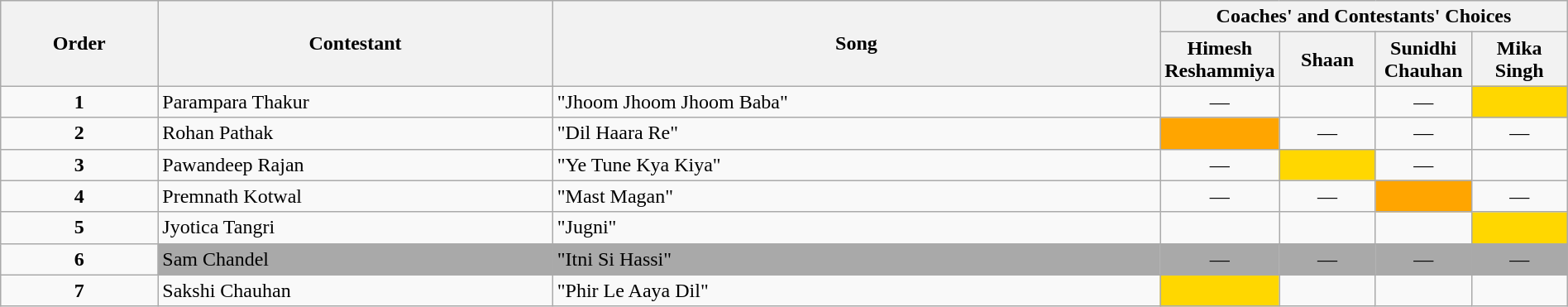<table class="wikitable" style="width:100%;">
<tr>
<th rowspan=2>Order</th>
<th rowspan=2>Contestant</th>
<th rowspan=2>Song</th>
<th colspan=4>Coaches' and Contestants' Choices</th>
</tr>
<tr>
<th width="70">Himesh Reshammiya</th>
<th width="70">Shaan</th>
<th width="70">Sunidhi Chauhan</th>
<th width="70">Mika Singh</th>
</tr>
<tr>
<td style="text-align:center;"><strong>1</strong></td>
<td>Parampara Thakur</td>
<td>"Jhoom Jhoom Jhoom Baba"</td>
<td style="text-align:center;">—</td>
<td style="text-align:center;"></td>
<td style="text-align:center;">—</td>
<td style="background:gold;text-align:center;"></td>
</tr>
<tr>
<td style="text-align:center;"><strong>2</strong></td>
<td>Rohan Pathak</td>
<td>"Dil Haara Re"</td>
<td style="background:orange;text-align:center;"></td>
<td style="text-align:center;">—</td>
<td style="text-align:center;">—</td>
<td style="text-align:center;">—</td>
</tr>
<tr>
<td style="text-align:center;"><strong>3</strong></td>
<td>Pawandeep Rajan</td>
<td style="background:text-align:left;">"Ye Tune Kya Kiya"</td>
<td style="text-align:center;">—</td>
<td style="background:gold;text-align:center;"></td>
<td style="text-align:center;">—</td>
<td style="text-align:center;"></td>
</tr>
<tr>
<td style="text-align:center;"><strong>4</strong></td>
<td>Premnath Kotwal</td>
<td style="background:text-align:left;">"Mast Magan"</td>
<td style="text-align:center;">—</td>
<td style="text-align:center;">—</td>
<td style="background:orange;text-align:center;"></td>
<td style="text-align:center;">—</td>
</tr>
<tr>
<td style="text-align:center;"><strong>5</strong></td>
<td>Jyotica Tangri</td>
<td style="background:text-align:left;">"Jugni"</td>
<td style="text-align:center;"></td>
<td style="text-align:center;"></td>
<td style="text-align:center;"></td>
<td style="background:gold;text-align:center;"></td>
</tr>
<tr>
<td style="text-align:center;"><strong>6</strong></td>
<td style="background:darkgrey;text-align:left;">Sam Chandel</td>
<td style="background:darkgrey;text-align:left;">"Itni Si Hassi"</td>
<td style="background:darkgrey;text-align:center;">—</td>
<td style="background:darkgrey;text-align:center;">—</td>
<td style="background:darkgrey;text-align:center;">—</td>
<td style="background:darkgrey;text-align:center;">—</td>
</tr>
<tr>
<td style="text-align:center;"><strong>7</strong></td>
<td>Sakshi Chauhan</td>
<td style="background:text-align:left;">"Phir Le Aaya Dil"</td>
<td style="background:gold;text-align:center;"></td>
<td style="text-align:center;"></td>
<td style="text-align:center;"></td>
<td style="text-align:center;"></td>
</tr>
</table>
